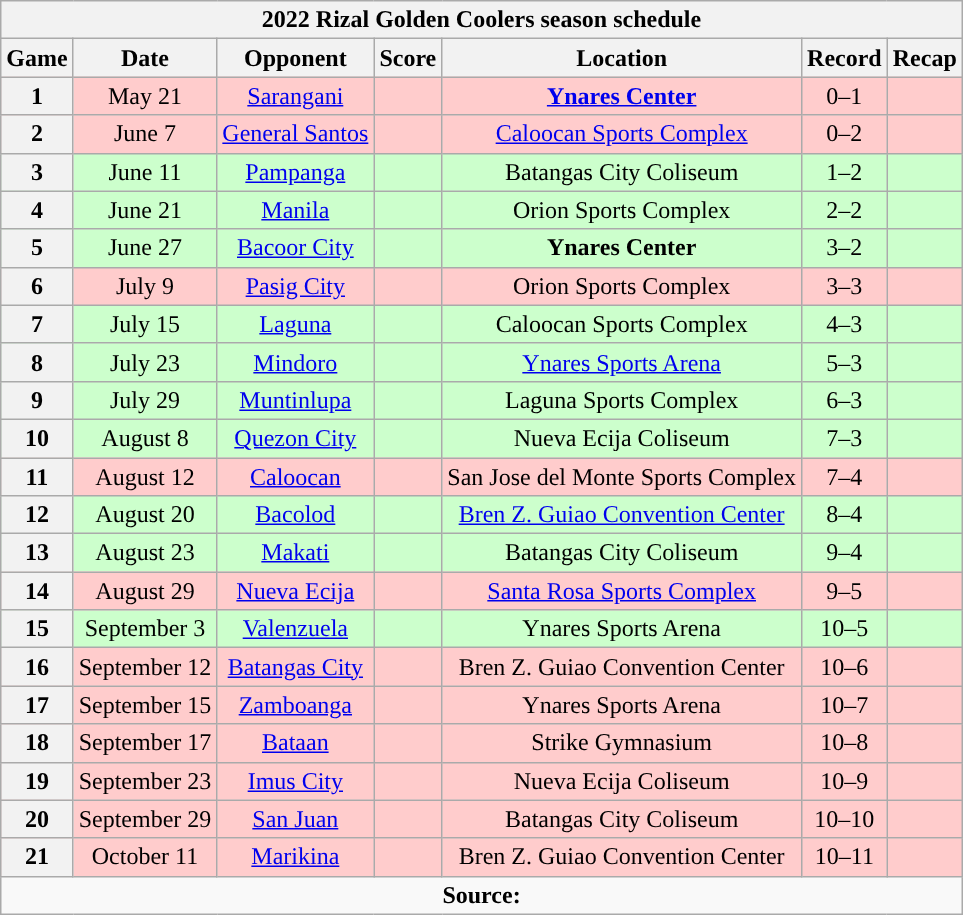<table class="wikitable" style="text-align:center">
<tr>
<th colspan=7>2022 Rizal Golden Coolers season schedule</th>
</tr>
<tr>
<th>Game</th>
<th>Date</th>
<th>Opponent</th>
<th>Score</th>
<th>Location</th>
<th>Record</th>
<th>Recap<br></th>
</tr>
<tr style="background:#fcc">
<th>1</th>
<td>May 21</td>
<td><a href='#'>Sarangani</a></td>
<td></td>
<td><strong><a href='#'>Ynares Center</a></strong></td>
<td>0–1</td>
<td></td>
</tr>
<tr style="background:#fcc">
<th>2</th>
<td>June 7</td>
<td><a href='#'>General Santos</a></td>
<td></td>
<td><a href='#'>Caloocan Sports Complex</a></td>
<td>0–2</td>
<td></td>
</tr>
<tr style="background:#cfc">
<th>3</th>
<td>June 11</td>
<td><a href='#'>Pampanga</a></td>
<td></td>
<td>Batangas City Coliseum</td>
<td>1–2</td>
<td></td>
</tr>
<tr style="background:#cfc">
<th>4</th>
<td>June 21</td>
<td><a href='#'>Manila</a></td>
<td></td>
<td>Orion Sports Complex</td>
<td>2–2</td>
<td></td>
</tr>
<tr style="background:#cfc">
<th>5</th>
<td>June 27</td>
<td><a href='#'>Bacoor City</a></td>
<td></td>
<td><strong>Ynares Center</strong></td>
<td>3–2</td>
<td></td>
</tr>
<tr style="background:#fcc">
<th>6</th>
<td>July 9</td>
<td><a href='#'>Pasig City</a></td>
<td></td>
<td>Orion Sports Complex</td>
<td>3–3</td>
<td></td>
</tr>
<tr style="background:#cfc">
<th>7</th>
<td>July 15</td>
<td><a href='#'>Laguna</a></td>
<td></td>
<td>Caloocan Sports Complex</td>
<td>4–3</td>
<td><br></td>
</tr>
<tr style="background:#cfc">
<th>8</th>
<td>July 23</td>
<td><a href='#'>Mindoro</a></td>
<td></td>
<td><a href='#'>Ynares Sports Arena</a></td>
<td>5–3</td>
<td></td>
</tr>
<tr style="background:#cfc">
<th>9</th>
<td>July 29</td>
<td><a href='#'>Muntinlupa</a></td>
<td></td>
<td>Laguna Sports Complex</td>
<td>6–3</td>
<td></td>
</tr>
<tr style="background:#cfc">
<th>10</th>
<td>August 8</td>
<td><a href='#'>Quezon City</a></td>
<td></td>
<td>Nueva Ecija Coliseum</td>
<td>7–3</td>
<td></td>
</tr>
<tr style="background:#fcc">
<th>11</th>
<td>August 12</td>
<td><a href='#'>Caloocan</a></td>
<td></td>
<td>San Jose del Monte Sports Complex</td>
<td>7–4</td>
<td></td>
</tr>
<tr style="background:#cfc">
<th>12</th>
<td>August 20</td>
<td><a href='#'>Bacolod</a></td>
<td></td>
<td><a href='#'>Bren Z. Guiao Convention Center</a></td>
<td>8–4</td>
<td></td>
</tr>
<tr style="background:#cfc">
<th>13</th>
<td>August 23</td>
<td><a href='#'>Makati</a></td>
<td></td>
<td>Batangas City Coliseum</td>
<td>9–4</td>
<td></td>
</tr>
<tr style="background:#fcc">
<th>14</th>
<td>August 29</td>
<td><a href='#'>Nueva Ecija</a></td>
<td></td>
<td><a href='#'>Santa Rosa Sports Complex</a></td>
<td>9–5</td>
<td><br></td>
</tr>
<tr style="background:#cfc">
<th>15</th>
<td>September 3</td>
<td><a href='#'>Valenzuela</a></td>
<td></td>
<td>Ynares Sports Arena</td>
<td>10–5</td>
<td></td>
</tr>
<tr style="background:#fcc">
<th>16</th>
<td>September 12</td>
<td><a href='#'>Batangas City</a></td>
<td></td>
<td>Bren Z. Guiao Convention Center</td>
<td>10–6</td>
<td></td>
</tr>
<tr style="background:#fcc">
<th>17</th>
<td>September 15</td>
<td><a href='#'>Zamboanga</a></td>
<td></td>
<td>Ynares Sports Arena</td>
<td>10–7</td>
<td></td>
</tr>
<tr style="background:#fcc">
<th>18</th>
<td>September 17</td>
<td><a href='#'>Bataan</a></td>
<td></td>
<td>Strike Gymnasium</td>
<td>10–8</td>
<td></td>
</tr>
<tr style="background:#fcc">
<th>19</th>
<td>September 23</td>
<td><a href='#'>Imus City</a></td>
<td></td>
<td>Nueva Ecija Coliseum</td>
<td>10–9</td>
<td></td>
</tr>
<tr style="background:#fcc">
<th>20</th>
<td>September 29</td>
<td><a href='#'>San Juan</a></td>
<td></td>
<td>Batangas City Coliseum</td>
<td>10–10</td>
<td></td>
</tr>
<tr style="background:#fcc">
<th>21</th>
<td>October 11</td>
<td><a href='#'>Marikina</a></td>
<td></td>
<td>Bren Z. Guiao Convention Center</td>
<td>10–11</td>
<td></td>
</tr>
<tr>
<td colspan=7 align=center><strong>Source: </strong></td>
</tr>
</table>
